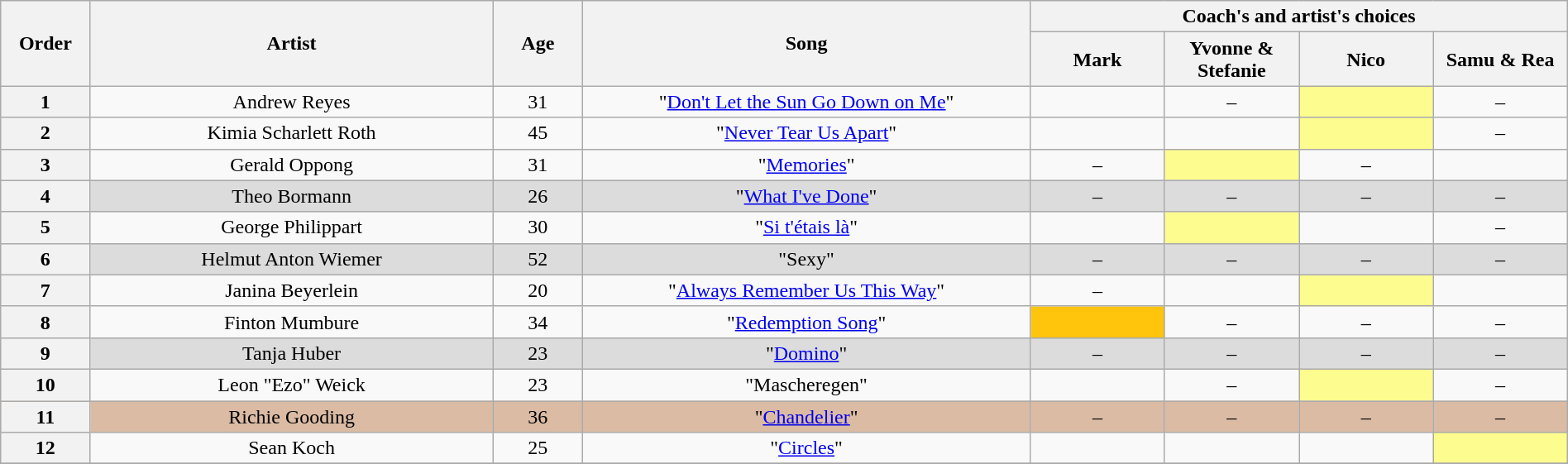<table class="wikitable" style="text-align:center; width:100%;">
<tr>
<th scope="col" rowspan="2" style="width:04%;">Order</th>
<th scope="col" rowspan="2" style="width:18%;">Artist</th>
<th scope="col" rowspan="2" style="width:04%;">Age</th>
<th scope="col" rowspan="2" style="width:20%;">Song</th>
<th scope="col" colspan="4" style="width:24%;">Coach's and artist's choices</th>
</tr>
<tr>
<th style="width:06%;">Mark</th>
<th style="width:06%;">Yvonne & Stefanie</th>
<th style="width:06%;">Nico</th>
<th style="width:06%;">Samu & Rea</th>
</tr>
<tr>
<th>1</th>
<td>Andrew Reyes</td>
<td>31</td>
<td>"<a href='#'>Don't Let the Sun Go Down on Me</a>"</td>
<td><strong></strong></td>
<td>–</td>
<td style="background: #fdfc8f;"><strong></strong></td>
<td>–</td>
</tr>
<tr>
<th>2</th>
<td>Kimia Scharlett Roth</td>
<td>45</td>
<td>"<a href='#'>Never Tear Us Apart</a>"</td>
<td><strong></strong></td>
<td><strong></strong></td>
<td style="background: #fdfc8f;"><strong></strong></td>
<td>–</td>
</tr>
<tr>
<th>3</th>
<td>Gerald Oppong</td>
<td>31</td>
<td>"<a href='#'>Memories</a>"</td>
<td>–</td>
<td style="background: #fdfc8f;"><strong></strong></td>
<td>–</td>
<td><strong></strong></td>
</tr>
<tr style="background: #dcdcdc;" |>
<th>4</th>
<td>Theo Bormann</td>
<td>26</td>
<td>"<a href='#'>What I've Done</a>"</td>
<td>–</td>
<td>–</td>
<td>–</td>
<td>–</td>
</tr>
<tr>
<th>5</th>
<td>George Philippart</td>
<td>30</td>
<td>"<a href='#'>Si t'étais là</a>"</td>
<td><strong></strong></td>
<td style="background: #fdfc8f;"><strong></strong></td>
<td><strong></strong></td>
<td>–</td>
</tr>
<tr style="background: #dcdcdc;" |>
<th>6</th>
<td>Helmut Anton Wiemer</td>
<td>52</td>
<td>"Sexy"</td>
<td>–</td>
<td>–</td>
<td>–</td>
<td>–</td>
</tr>
<tr>
<th>7</th>
<td>Janina Beyerlein </td>
<td>20</td>
<td>"<a href='#'>Always Remember Us This Way</a>"</td>
<td>–</td>
<td><strong></strong></td>
<td style="background: #fdfc8f;"><strong></strong></td>
<td><strong></strong></td>
</tr>
<tr>
<th>8</th>
<td>Finton Mumbure</td>
<td>34</td>
<td>"<a href='#'>Redemption Song</a>"</td>
<td style="background: #ffc40c;"><strong></strong></td>
<td>–</td>
<td>–</td>
<td>–</td>
</tr>
<tr style="background: #dcdcdc;" |>
<th>9</th>
<td>Tanja Huber</td>
<td>23</td>
<td>"<a href='#'>Domino</a>"</td>
<td>–</td>
<td>–</td>
<td>–</td>
<td>–</td>
</tr>
<tr>
<th>10</th>
<td>Leon "Ezo" Weick</td>
<td>23</td>
<td>"Mascheregen"</td>
<td><strong></strong></td>
<td>–</td>
<td style="background: #fdfc8f;"><strong></strong></td>
<td>–</td>
</tr>
<tr style="background: #dbbba4;" |>
<th>11</th>
<td>Richie Gooding</td>
<td>36</td>
<td>"<a href='#'>Chandelier</a>"</td>
<td>–</td>
<td>–</td>
<td>–</td>
<td>–</td>
</tr>
<tr>
<th>12</th>
<td>Sean Koch</td>
<td>25</td>
<td>"<a href='#'>Circles</a>"</td>
<td><strong></strong></td>
<td><strong></strong></td>
<td><strong></strong></td>
<td style="background: #fdfc8f;"><strong></strong></td>
</tr>
<tr>
</tr>
</table>
